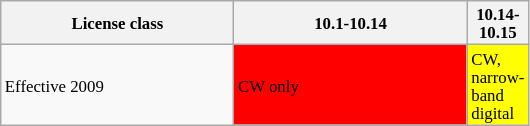<table class="wikitable" style="font-size:70%">
<tr>
<th style="width: 150px;">License class</th>
<th style="width: 150px;">10.1-10.14</th>
<th style="width: 20px;">10.14-10.15</th>
</tr>
<tr>
<td>Effective 2009</td>
<td style="background-color: red">CW only</td>
<td style="background-color: yellow">CW, narrow-band digital</td>
</tr>
</table>
